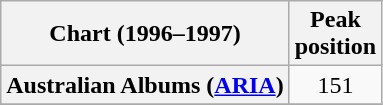<table class="wikitable plainrowheaders" style="text-align:center">
<tr>
<th scope="col">Chart (1996–1997)</th>
<th scope="col">Peak<br>position</th>
</tr>
<tr>
<th scope="row"; align="left">Australian Albums (<a href='#'>ARIA</a>)</th>
<td>151</td>
</tr>
<tr>
</tr>
</table>
